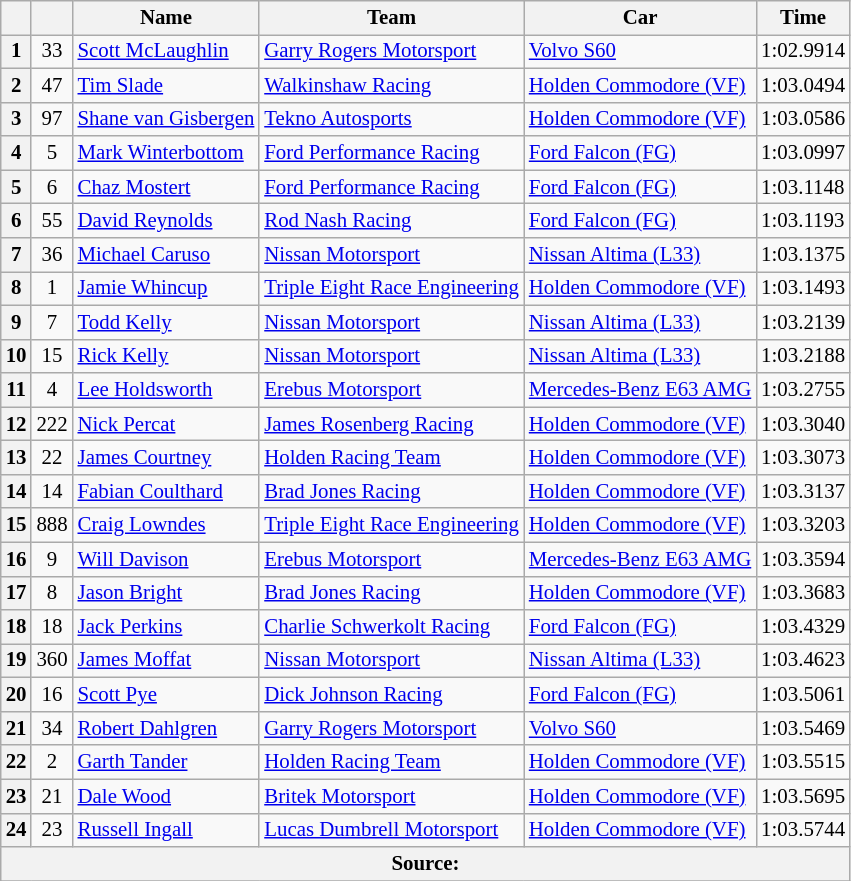<table class="wikitable" style="font-size: 87%">
<tr>
<th></th>
<th></th>
<th>Name</th>
<th>Team</th>
<th>Car</th>
<th>Time</th>
</tr>
<tr>
<th>1</th>
<td align="center">33</td>
<td> <a href='#'>Scott McLaughlin</a></td>
<td><a href='#'>Garry Rogers Motorsport</a></td>
<td><a href='#'>Volvo S60</a></td>
<td>1:02.9914</td>
</tr>
<tr>
<th>2</th>
<td align="center">47</td>
<td> <a href='#'>Tim Slade</a></td>
<td><a href='#'>Walkinshaw Racing</a></td>
<td><a href='#'>Holden Commodore (VF)</a></td>
<td>1:03.0494</td>
</tr>
<tr>
<th>3</th>
<td align="center">97</td>
<td> <a href='#'>Shane van Gisbergen</a></td>
<td><a href='#'>Tekno Autosports</a></td>
<td><a href='#'>Holden Commodore (VF)</a></td>
<td>1:03.0586</td>
</tr>
<tr>
<th>4</th>
<td align="center">5</td>
<td> <a href='#'>Mark Winterbottom</a></td>
<td><a href='#'>Ford Performance Racing</a></td>
<td><a href='#'>Ford Falcon (FG)</a></td>
<td>1:03.0997</td>
</tr>
<tr>
<th>5</th>
<td align="center">6</td>
<td> <a href='#'>Chaz Mostert</a></td>
<td><a href='#'>Ford Performance Racing</a></td>
<td><a href='#'>Ford Falcon (FG)</a></td>
<td>1:03.1148</td>
</tr>
<tr>
<th>6</th>
<td align="center">55</td>
<td> <a href='#'>David Reynolds</a></td>
<td><a href='#'>Rod Nash Racing</a></td>
<td><a href='#'>Ford Falcon (FG)</a></td>
<td>1:03.1193</td>
</tr>
<tr>
<th>7</th>
<td align="center">36</td>
<td> <a href='#'>Michael Caruso</a></td>
<td><a href='#'>Nissan Motorsport</a></td>
<td><a href='#'>Nissan Altima (L33)</a></td>
<td>1:03.1375</td>
</tr>
<tr>
<th>8</th>
<td align="center">1</td>
<td> <a href='#'>Jamie Whincup</a></td>
<td><a href='#'>Triple Eight Race Engineering</a></td>
<td><a href='#'>Holden Commodore (VF)</a></td>
<td>1:03.1493</td>
</tr>
<tr>
<th>9</th>
<td align="center">7</td>
<td> <a href='#'>Todd Kelly</a></td>
<td><a href='#'>Nissan Motorsport</a></td>
<td><a href='#'>Nissan Altima (L33)</a></td>
<td>1:03.2139</td>
</tr>
<tr>
<th>10</th>
<td align="center">15</td>
<td> <a href='#'>Rick Kelly</a></td>
<td><a href='#'>Nissan Motorsport</a></td>
<td><a href='#'>Nissan Altima (L33)</a></td>
<td>1:03.2188</td>
</tr>
<tr>
<th>11</th>
<td align="center">4</td>
<td> <a href='#'>Lee Holdsworth</a></td>
<td><a href='#'>Erebus Motorsport</a></td>
<td><a href='#'>Mercedes-Benz E63 AMG</a></td>
<td>1:03.2755</td>
</tr>
<tr>
<th>12</th>
<td align="center">222</td>
<td> <a href='#'>Nick Percat</a></td>
<td><a href='#'>James Rosenberg Racing</a></td>
<td><a href='#'>Holden Commodore (VF)</a></td>
<td>1:03.3040</td>
</tr>
<tr>
<th>13</th>
<td align="center">22</td>
<td> <a href='#'>James Courtney</a></td>
<td><a href='#'>Holden Racing Team</a></td>
<td><a href='#'>Holden Commodore (VF)</a></td>
<td>1:03.3073</td>
</tr>
<tr>
<th>14</th>
<td align="center">14</td>
<td> <a href='#'>Fabian Coulthard</a></td>
<td><a href='#'>Brad Jones Racing</a></td>
<td><a href='#'>Holden Commodore (VF)</a></td>
<td>1:03.3137</td>
</tr>
<tr>
<th>15</th>
<td align="center">888</td>
<td> <a href='#'>Craig Lowndes</a></td>
<td><a href='#'>Triple Eight Race Engineering</a></td>
<td><a href='#'>Holden Commodore (VF)</a></td>
<td>1:03.3203</td>
</tr>
<tr>
<th>16</th>
<td align="center">9</td>
<td> <a href='#'>Will Davison</a></td>
<td><a href='#'>Erebus Motorsport</a></td>
<td><a href='#'>Mercedes-Benz E63 AMG</a></td>
<td>1:03.3594</td>
</tr>
<tr>
<th>17</th>
<td align="center">8</td>
<td> <a href='#'>Jason Bright</a></td>
<td><a href='#'>Brad Jones Racing</a></td>
<td><a href='#'>Holden Commodore (VF)</a></td>
<td>1:03.3683</td>
</tr>
<tr>
<th>18</th>
<td align="center">18</td>
<td> <a href='#'>Jack Perkins</a></td>
<td><a href='#'>Charlie Schwerkolt Racing</a></td>
<td><a href='#'>Ford Falcon (FG)</a></td>
<td>1:03.4329</td>
</tr>
<tr>
<th>19</th>
<td align="center">360</td>
<td> <a href='#'>James Moffat</a></td>
<td><a href='#'>Nissan Motorsport</a></td>
<td><a href='#'>Nissan Altima (L33)</a></td>
<td>1:03.4623</td>
</tr>
<tr>
<th>20</th>
<td align="center">16</td>
<td> <a href='#'>Scott Pye</a></td>
<td><a href='#'>Dick Johnson Racing</a></td>
<td><a href='#'>Ford Falcon (FG)</a></td>
<td>1:03.5061</td>
</tr>
<tr>
<th>21</th>
<td align="center">34</td>
<td> <a href='#'>Robert Dahlgren</a></td>
<td><a href='#'>Garry Rogers Motorsport</a></td>
<td><a href='#'>Volvo S60</a></td>
<td>1:03.5469</td>
</tr>
<tr>
<th>22</th>
<td align="center">2</td>
<td> <a href='#'>Garth Tander</a></td>
<td><a href='#'>Holden Racing Team</a></td>
<td><a href='#'>Holden Commodore (VF)</a></td>
<td>1:03.5515</td>
</tr>
<tr>
<th>23</th>
<td align="center">21</td>
<td> <a href='#'>Dale Wood</a></td>
<td><a href='#'>Britek Motorsport</a></td>
<td><a href='#'>Holden Commodore (VF)</a></td>
<td>1:03.5695</td>
</tr>
<tr>
<th>24</th>
<td align="center">23</td>
<td> <a href='#'>Russell Ingall</a></td>
<td><a href='#'>Lucas Dumbrell Motorsport</a></td>
<td><a href='#'>Holden Commodore (VF)</a></td>
<td>1:03.5744</td>
</tr>
<tr>
<th colspan=6>Source:</th>
</tr>
<tr>
</tr>
</table>
